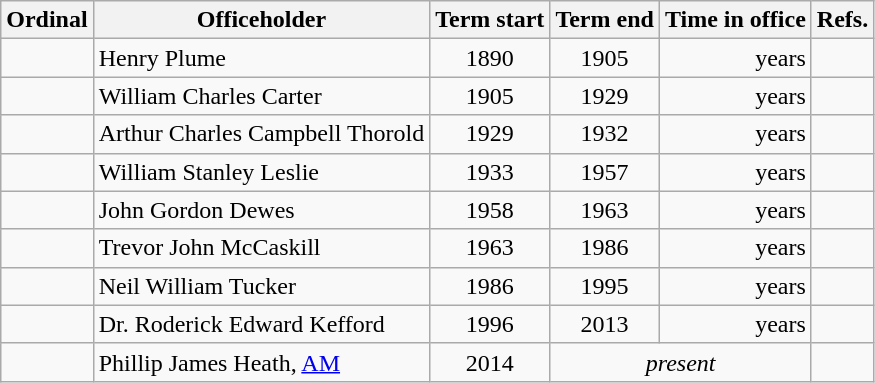<table class="wikitable sortable">
<tr>
<th>Ordinal</th>
<th>Officeholder</th>
<th>Term start</th>
<th>Term end</th>
<th>Time in office</th>
<th>Refs.</th>
</tr>
<tr>
<td align=center></td>
<td>Henry Plume</td>
<td align="center">1890</td>
<td align=center>1905</td>
<td align=right> years</td>
<td></td>
</tr>
<tr>
<td align=center></td>
<td>William Charles Carter</td>
<td align=center>1905</td>
<td align=center>1929</td>
<td align=right> years</td>
<td></td>
</tr>
<tr>
<td align=center></td>
<td>Arthur Charles Campbell Thorold</td>
<td align=center>1929</td>
<td align=center>1932</td>
<td align=right> years</td>
<td></td>
</tr>
<tr>
<td align=center></td>
<td>William Stanley Leslie</td>
<td align=center>1933</td>
<td align=center>1957</td>
<td align=right> years</td>
<td></td>
</tr>
<tr>
<td align=center></td>
<td>John Gordon Dewes</td>
<td align=center>1958</td>
<td align=center>1963</td>
<td align=right> years</td>
<td></td>
</tr>
<tr>
<td align=center></td>
<td>Trevor John McCaskill</td>
<td align=center>1963</td>
<td align=center>1986</td>
<td align=right> years</td>
<td></td>
</tr>
<tr>
<td align=center></td>
<td>Neil William Tucker</td>
<td align=center>1986</td>
<td align=center>1995</td>
<td align=right> years</td>
<td></td>
</tr>
<tr>
<td align=center></td>
<td>Dr. Roderick Edward Kefford</td>
<td align=center>1996</td>
<td align=center>2013</td>
<td align=right> years</td>
<td></td>
</tr>
<tr>
<td align=center></td>
<td>Phillip James Heath, <a href='#'>AM</a></td>
<td align="center">2014</td>
<td align=center colspan=2><em>present</em></td>
<td></td>
</tr>
</table>
